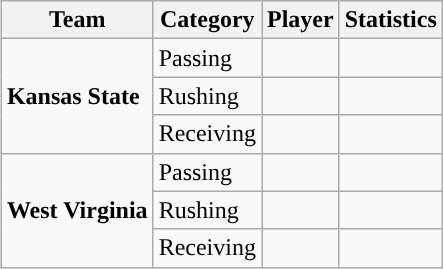<table class="wikitable" style="float: right;">
<tr>
<th>Team</th>
<th>Category</th>
<th>Player</th>
<th>Statistics</th>
</tr>
<tr>
<td rowspan=3><strong>Kansas State</strong></td>
<td>Passing</td>
<td></td>
<td></td>
</tr>
<tr>
<td>Rushing</td>
<td></td>
<td></td>
</tr>
<tr>
<td>Receiving</td>
<td></td>
<td></td>
</tr>
<tr>
<td rowspan=3><strong>West Virginia</strong></td>
<td>Passing</td>
<td></td>
<td></td>
</tr>
<tr>
<td>Rushing</td>
<td></td>
<td></td>
</tr>
<tr>
<td>Receiving</td>
<td></td>
<td></td>
</tr>
</table>
